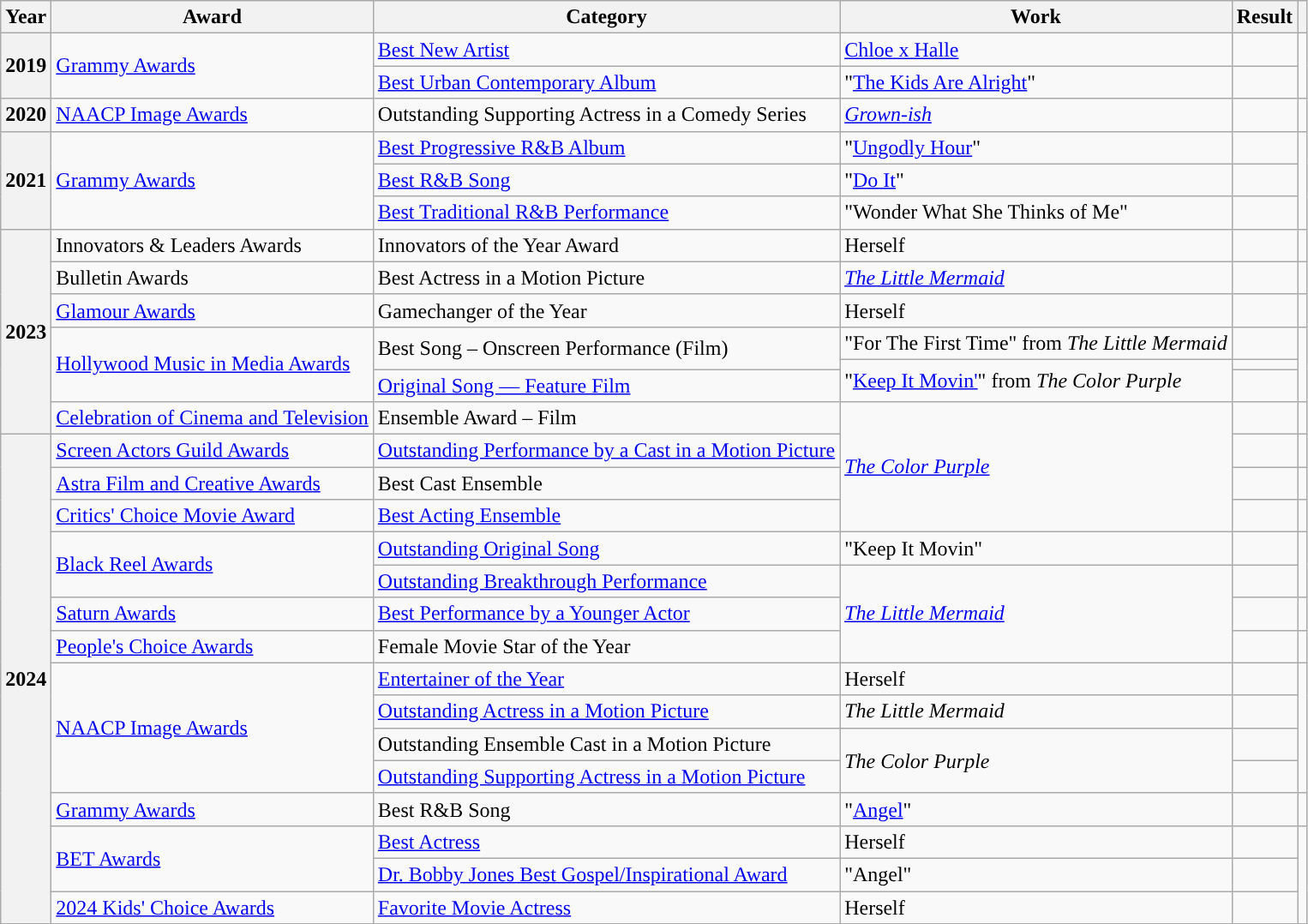<table class="wikitable sortable plainrowheaders">
<tr>
<th scope="col">Year</th>
<th scope="col">Award</th>
<th scope="col">Category</th>
<th scope="col">Work</th>
<th scope="col">Result</th>
<th scope="col" class="unsortable"></th>
</tr>
<tr>
<th scope="row" rowspan="2">2019</th>
<td rowspan="2"><a href='#'>Grammy Awards</a></td>
<td><a href='#'>Best New Artist</a></td>
<td><a href='#'>Chloe x Halle</a></td>
<td></td>
<td style="text-align: center;" rowspan="2"></td>
</tr>
<tr>
<td><a href='#'>Best Urban Contemporary Album</a></td>
<td>"<a href='#'>The Kids Are Alright</a>"</td>
<td></td>
</tr>
<tr>
<th scope="row">2020</th>
<td><a href='#'>NAACP Image Awards</a></td>
<td>Outstanding Supporting Actress in a Comedy Series</td>
<td><em><a href='#'>Grown-ish</a></em></td>
<td></td>
<td style="text-align: center;"></td>
</tr>
<tr>
<th rowspan="3" scope="row">2021</th>
<td rowspan="3"><a href='#'>Grammy Awards</a></td>
<td><a href='#'>Best Progressive R&B Album</a></td>
<td>"<a href='#'>Ungodly Hour</a>"</td>
<td></td>
<td style="text-align: center;" rowspan="3"></td>
</tr>
<tr>
<td><a href='#'>Best R&B Song</a></td>
<td>"<a href='#'>Do It</a>"</td>
<td></td>
</tr>
<tr>
<td><a href='#'>Best Traditional R&B Performance</a></td>
<td>"Wonder What She Thinks of Me"</td>
<td></td>
</tr>
<tr>
<th rowspan="7" scope="row">2023</th>
<td>Innovators & Leaders Awards</td>
<td>Innovators of the Year Award</td>
<td>Herself</td>
<td></td>
<td style="text-align: center;"></td>
</tr>
<tr>
<td>Bulletin Awards</td>
<td>Best Actress in a Motion Picture</td>
<td><em><a href='#'>The Little Mermaid</a></em></td>
<td></td>
<td style="text-align: center;"></td>
</tr>
<tr>
<td><a href='#'>Glamour Awards</a></td>
<td>Gamechanger of the Year</td>
<td>Herself</td>
<td></td>
<td style="text-align: center;"></td>
</tr>
<tr>
<td rowspan="3"><a href='#'>Hollywood Music in Media Awards</a></td>
<td rowspan="2">Best Song – Onscreen Performance (Film)</td>
<td>"For The First Time" from <em>The Little Mermaid</em></td>
<td></td>
<td style="text-align: center;" rowspan="3"></td>
</tr>
<tr>
<td rowspan="2">"<a href='#'>Keep It Movin'</a>" from <em>The Color Purple</em></td>
<td></td>
</tr>
<tr>
<td><a href='#'>Original Song — Feature Film</a></td>
<td></td>
</tr>
<tr>
<td><a href='#'>Celebration of Cinema and Television</a></td>
<td>Ensemble Award – Film</td>
<td rowspan="4"><em><a href='#'>The Color Purple</a></em></td>
<td></td>
<td style="text-align: center;"></td>
</tr>
<tr>
<th rowspan="16" scope="row">2024</th>
<td><a href='#'>Screen Actors Guild Awards</a></td>
<td><a href='#'>Outstanding Performance by a Cast in a Motion Picture</a></td>
<td></td>
<td align="center"></td>
</tr>
<tr>
<td><a href='#'>Astra Film and Creative Awards</a></td>
<td>Best Cast Ensemble</td>
<td></td>
<td style="text-align: center;"></td>
</tr>
<tr>
<td><a href='#'>Critics' Choice Movie Award</a></td>
<td><a href='#'>Best Acting Ensemble</a></td>
<td></td>
<td style="text-align: center;"></td>
</tr>
<tr>
<td rowspan="2"><a href='#'>Black Reel Awards</a></td>
<td><a href='#'>Outstanding Original Song</a></td>
<td>"Keep It Movin"</td>
<td></td>
<td style="text-align: center;" rowspan="2"></td>
</tr>
<tr>
<td><a href='#'>Outstanding Breakthrough Performance</a></td>
<td rowspan="3"><em><a href='#'>The Little Mermaid</a></em></td>
<td></td>
</tr>
<tr>
<td><a href='#'>Saturn Awards</a></td>
<td><a href='#'>Best Performance by a Younger Actor</a></td>
<td></td>
<td style="text-align: center;"></td>
</tr>
<tr>
<td><a href='#'>People's Choice Awards</a></td>
<td>Female Movie Star of the Year</td>
<td></td>
<td style="text-align: center"></td>
</tr>
<tr>
<td rowspan="4"><a href='#'>NAACP Image Awards</a></td>
<td><a href='#'>Entertainer of the Year</a></td>
<td>Herself</td>
<td></td>
<td style="text-align: center;" rowspan="4"></td>
</tr>
<tr>
<td><a href='#'>Outstanding Actress in a Motion Picture</a></td>
<td><em>The Little Mermaid</em></td>
<td></td>
</tr>
<tr>
<td>Outstanding Ensemble Cast in a Motion Picture</td>
<td rowspan="2"><em>The Color Purple</em></td>
<td></td>
</tr>
<tr>
<td><a href='#'>Outstanding Supporting Actress in a Motion Picture</a></td>
<td></td>
</tr>
<tr>
<td><a href='#'>Grammy Awards</a></td>
<td>Best R&B Song</td>
<td>"<a href='#'>Angel</a>"</td>
<td></td>
<td style="text-align: center;" rowspan="1"></td>
</tr>
<tr>
<td rowspan="2"><a href='#'>BET Awards</a></td>
<td><a href='#'>Best Actress</a></td>
<td>Herself</td>
<td></td>
<td rowspan="3"></td>
</tr>
<tr>
<td><a href='#'> Dr. Bobby Jones Best Gospel/Inspirational Award</a></td>
<td>"Angel"</td>
<td></td>
</tr>
<tr>
<td><a href='#'>2024 Kids' Choice Awards</a></td>
<td><a href='#'>Favorite Movie Actress</a></td>
<td>Herself</td>
<td></td>
</tr>
</table>
